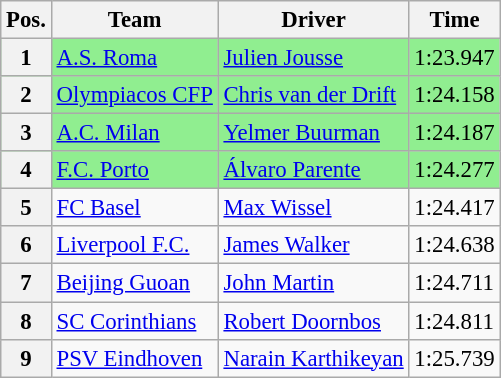<table class=wikitable style="font-size:95%">
<tr>
<th>Pos.</th>
<th>Team</th>
<th>Driver</th>
<th>Time</th>
</tr>
<tr style="background:lightgreen;">
<th>1</th>
<td> <a href='#'>A.S. Roma</a></td>
<td> <a href='#'>Julien Jousse</a></td>
<td>1:23.947</td>
</tr>
<tr style="background:lightgreen;">
<th>2</th>
<td> <a href='#'>Olympiacos CFP</a></td>
<td> <a href='#'>Chris van der Drift</a></td>
<td>1:24.158</td>
</tr>
<tr style="background:lightgreen;">
<th>3</th>
<td> <a href='#'>A.C. Milan</a></td>
<td> <a href='#'>Yelmer Buurman</a></td>
<td>1:24.187</td>
</tr>
<tr style="background:lightgreen;">
<th>4</th>
<td> <a href='#'>F.C. Porto</a></td>
<td> <a href='#'>Álvaro Parente</a></td>
<td>1:24.277</td>
</tr>
<tr>
<th>5</th>
<td> <a href='#'>FC Basel</a></td>
<td> <a href='#'>Max Wissel</a></td>
<td>1:24.417</td>
</tr>
<tr>
<th>6</th>
<td> <a href='#'>Liverpool F.C.</a></td>
<td> <a href='#'>James Walker</a></td>
<td>1:24.638</td>
</tr>
<tr>
<th>7</th>
<td> <a href='#'>Beijing Guoan</a></td>
<td> <a href='#'>John Martin</a></td>
<td>1:24.711</td>
</tr>
<tr>
<th>8</th>
<td> <a href='#'>SC Corinthians</a></td>
<td> <a href='#'>Robert Doornbos</a></td>
<td>1:24.811</td>
</tr>
<tr>
<th>9</th>
<td> <a href='#'>PSV Eindhoven</a></td>
<td> <a href='#'>Narain Karthikeyan</a></td>
<td>1:25.739</td>
</tr>
</table>
